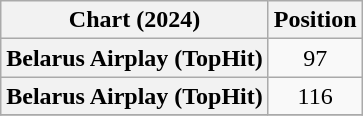<table class="wikitable sortable plainrowheaders" style="text-align:center">
<tr>
<th scope="col">Chart (2024)</th>
<th scope="col">Position</th>
</tr>
<tr>
<th scope="row">Belarus Airplay (TopHit)</th>
<td>97</td>
</tr>
<tr>
<th scope="row">Belarus Airplay (TopHit)<br></th>
<td>116</td>
</tr>
<tr>
</tr>
</table>
